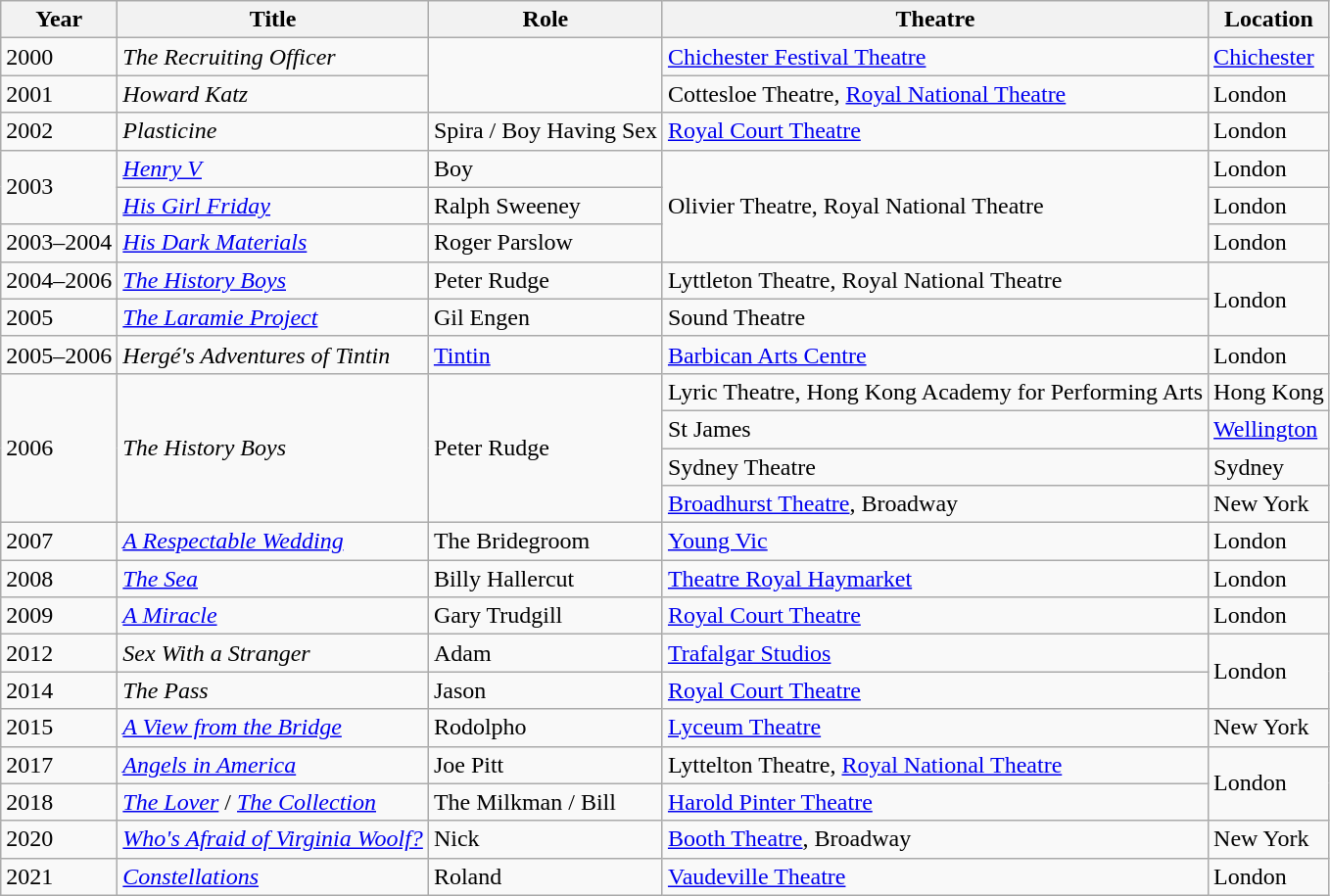<table class="wikitable sortable">
<tr>
<th>Year</th>
<th>Title</th>
<th>Role</th>
<th>Theatre</th>
<th>Location</th>
</tr>
<tr>
<td>2000</td>
<td><em>The Recruiting Officer</em></td>
<td rowspan="2"></td>
<td><a href='#'>Chichester Festival Theatre</a></td>
<td><a href='#'>Chichester</a></td>
</tr>
<tr>
<td>2001</td>
<td><em>Howard Katz</em></td>
<td>Cottesloe Theatre, <a href='#'>Royal National Theatre</a></td>
<td>London</td>
</tr>
<tr>
<td>2002</td>
<td><em>Plasticine</em></td>
<td>Spira / Boy Having Sex</td>
<td><a href='#'>Royal Court Theatre</a></td>
<td>London</td>
</tr>
<tr>
<td rowspan="2">2003</td>
<td><em><a href='#'>Henry V</a></em></td>
<td>Boy</td>
<td rowspan="3">Olivier Theatre, Royal National Theatre</td>
<td>London</td>
</tr>
<tr>
<td><em><a href='#'>His Girl Friday</a></em></td>
<td>Ralph Sweeney</td>
<td>London</td>
</tr>
<tr>
<td>2003–2004</td>
<td><em><a href='#'>His Dark Materials</a></em></td>
<td>Roger Parslow</td>
<td>London</td>
</tr>
<tr>
<td>2004–2006</td>
<td><em><a href='#'>The History Boys</a></em></td>
<td>Peter Rudge</td>
<td>Lyttleton Theatre, Royal National Theatre</td>
<td rowspan="2">London</td>
</tr>
<tr>
<td>2005</td>
<td><em><a href='#'>The Laramie Project</a></em></td>
<td>Gil Engen</td>
<td>Sound Theatre</td>
</tr>
<tr>
<td>2005–2006</td>
<td><em>Hergé's Adventures of Tintin</em></td>
<td><a href='#'>Tintin</a></td>
<td><a href='#'>Barbican Arts Centre</a></td>
<td>London</td>
</tr>
<tr>
<td rowspan="4">2006</td>
<td rowspan="4"><em>The History Boys</em></td>
<td rowspan="4">Peter Rudge</td>
<td>Lyric Theatre, Hong Kong Academy for Performing Arts</td>
<td>Hong Kong</td>
</tr>
<tr>
<td>St James</td>
<td><a href='#'>Wellington</a></td>
</tr>
<tr>
<td>Sydney Theatre</td>
<td>Sydney</td>
</tr>
<tr>
<td><a href='#'>Broadhurst Theatre</a>, Broadway</td>
<td>New York</td>
</tr>
<tr>
<td>2007</td>
<td><em><a href='#'>A Respectable Wedding</a></em></td>
<td>The Bridegroom</td>
<td><a href='#'>Young Vic</a></td>
<td>London</td>
</tr>
<tr>
<td>2008</td>
<td><em><a href='#'>The Sea</a></em></td>
<td>Billy Hallercut</td>
<td><a href='#'>Theatre Royal Haymarket</a></td>
<td>London</td>
</tr>
<tr>
<td>2009</td>
<td><em><a href='#'>A Miracle</a></em></td>
<td>Gary Trudgill</td>
<td><a href='#'>Royal Court Theatre</a></td>
<td>London</td>
</tr>
<tr>
<td>2012</td>
<td><em>Sex With a Stranger</em></td>
<td>Adam</td>
<td><a href='#'>Trafalgar Studios</a></td>
<td rowspan="2">London</td>
</tr>
<tr>
<td>2014</td>
<td><em>The Pass</em></td>
<td>Jason</td>
<td><a href='#'>Royal Court Theatre</a></td>
</tr>
<tr>
<td>2015</td>
<td><em><a href='#'>A View from the Bridge</a></em></td>
<td>Rodolpho</td>
<td><a href='#'>Lyceum Theatre</a></td>
<td>New York</td>
</tr>
<tr>
<td>2017</td>
<td><em><a href='#'>Angels in America</a></em></td>
<td>Joe Pitt</td>
<td>Lyttelton Theatre, <a href='#'>Royal National Theatre</a></td>
<td rowspan="2">London</td>
</tr>
<tr>
<td>2018</td>
<td><em><a href='#'>The Lover</a></em> / <em><a href='#'>The Collection</a></em></td>
<td>The Milkman / Bill</td>
<td><a href='#'>Harold Pinter Theatre</a></td>
</tr>
<tr>
<td>2020</td>
<td><em><a href='#'>Who's Afraid of Virginia Woolf?</a></em></td>
<td>Nick</td>
<td><a href='#'>Booth Theatre</a>, Broadway</td>
<td>New York</td>
</tr>
<tr>
<td>2021</td>
<td><em><a href='#'>Constellations</a></em></td>
<td>Roland</td>
<td><a href='#'>Vaudeville Theatre</a></td>
<td>London</td>
</tr>
</table>
